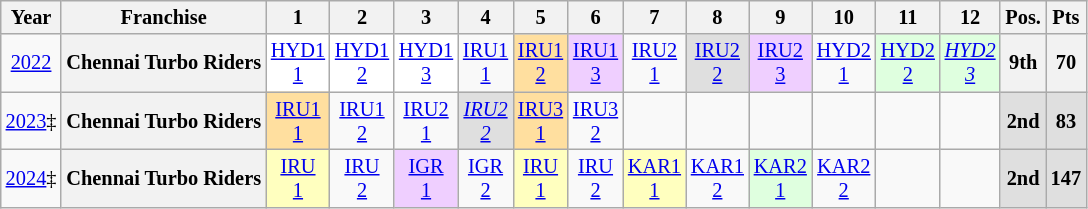<table class="wikitable" style="text-align:center; font-size:85%">
<tr>
<th>Year</th>
<th>Franchise</th>
<th>1</th>
<th>2</th>
<th>3</th>
<th>4</th>
<th>5</th>
<th>6</th>
<th>7</th>
<th>8</th>
<th>9</th>
<th>10</th>
<th>11</th>
<th>12</th>
<th>Pos.</th>
<th>Pts</th>
</tr>
<tr>
<td><a href='#'>2022</a></td>
<th nowrap>Chennai Turbo Riders</th>
<td style="background:#ffffff;"><a href='#'>HYD1<br>1</a><br></td>
<td style="background:#ffffff;"><a href='#'>HYD1<br>2</a><br></td>
<td style="background:#ffffff;"><a href='#'>HYD1<br>3</a><br></td>
<td><a href='#'>IRU1<br>1</a><br></td>
<td style="background:#ffdf9f;"><a href='#'>IRU1<br>2</a><br></td>
<td style="background:#efcfff;"><a href='#'>IRU1<br>3</a><br></td>
<td><a href='#'>IRU2<br>1</a><br></td>
<td style="background:#dfdfdf;"><a href='#'>IRU2<br>2</a><br></td>
<td style="background:#efcfff;"><a href='#'>IRU2<br>3</a><br></td>
<td><a href='#'>HYD2<br>1</a><br></td>
<td style="background:#dfffdf;"><a href='#'>HYD2<br>2</a><br></td>
<td style="background:#dfffdf;"><em><a href='#'>HYD2<br>3</a></em><br></td>
<th>9th</th>
<th>70</th>
</tr>
<tr>
<td><a href='#'>2023</a>‡</td>
<th nowrap>Chennai Turbo Riders</th>
<td style="background:#ffdf9f;"><a href='#'>IRU1<br>1</a><br></td>
<td><a href='#'>IRU1<br>2</a><br></td>
<td><a href='#'>IRU2<br>1</a><br></td>
<td style="background:#dfdfdf;"><em><a href='#'>IRU2<br>2</a></em><br></td>
<td style="background:#ffdf9f;"><a href='#'>IRU3<br>1</a><br></td>
<td><a href='#'>IRU3<br>2</a><br></td>
<td></td>
<td></td>
<td></td>
<td></td>
<td></td>
<td></td>
<th style="background:#dfdfdf;">2nd</th>
<th style="background:#dfdfdf;">83</th>
</tr>
<tr>
<td><a href='#'>2024</a>‡</td>
<th nowrap>Chennai Turbo Riders</th>
<td style="background:#ffffbf;"><a href='#'>IRU<br>1</a><br></td>
<td><a href='#'>IRU<br>2</a><br></td>
<td style="background:#efcfff;"><a href='#'>IGR<br>1</a><br></td>
<td><a href='#'>IGR<br>2</a><br></td>
<td style="background:#ffffbf;"><a href='#'>IRU<br>1</a><br></td>
<td><a href='#'>IRU<br>2</a><br></td>
<td style="background:#ffffbf;"><a href='#'>KAR1<br>1</a><br></td>
<td><a href='#'>KAR1<br>2</a><br></td>
<td style="background:#dfffdf;"><a href='#'>KAR2<br>1</a><br></td>
<td><a href='#'>KAR2<br>2</a><br></td>
<td></td>
<td></td>
<th style="background:#dfdfdf;"><strong>2nd</strong></th>
<th style="background:#dfdfdf;"><strong>147</strong></th>
</tr>
</table>
